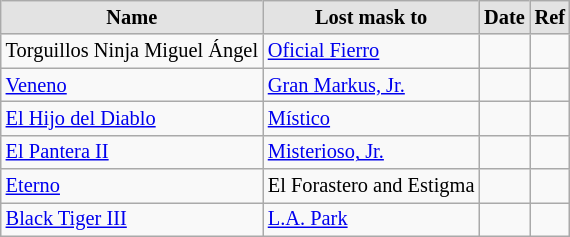<table style="font-size: 85%; text-align: left;" class="wikitable sortable">
<tr>
<th style="border-style: none none solid solid; background: #e3e3e3"><strong>Name</strong></th>
<th style="border-style: none none solid solid; background: #e3e3e3"><strong>Lost mask to</strong></th>
<th style="border-style: none none solid solid; background: #e3e3e3"><strong>Date</strong></th>
<th style="border-style: none none solid solid; background: #e3e3e3"><strong>Ref</strong></th>
</tr>
<tr>
<td>Torguillos Ninja Miguel Ángel</td>
<td><a href='#'>Oficial Fierro</a></td>
<td></td>
<td></td>
</tr>
<tr>
<td><a href='#'>Veneno</a></td>
<td><a href='#'>Gran Markus, Jr.</a></td>
<td></td>
<td></td>
</tr>
<tr>
<td><a href='#'>El Hijo del Diablo</a></td>
<td><a href='#'>Místico</a></td>
<td></td>
<td></td>
</tr>
<tr>
<td><a href='#'>El Pantera II</a></td>
<td><a href='#'>Misterioso, Jr.</a></td>
<td></td>
<td></td>
</tr>
<tr>
<td><a href='#'>Eterno</a></td>
<td>El Forastero and Estigma</td>
<td></td>
<td></td>
</tr>
<tr>
<td><a href='#'>Black Tiger III</a></td>
<td><a href='#'>L.A. Park</a></td>
<td></td>
<td></td>
</tr>
</table>
